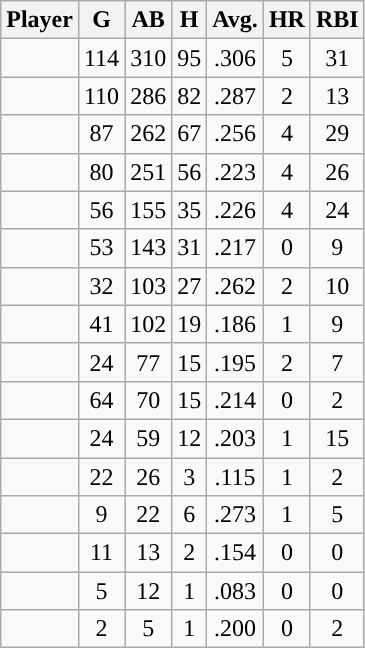<table class="wikitable sortable">
<tr>
<th>Player</th>
<th>G</th>
<th>AB</th>
<th>H</th>
<th>Avg.</th>
<th>HR</th>
<th>RBI</th>
</tr>
<tr align="center">
<td></td>
<td>114</td>
<td>310</td>
<td>95</td>
<td>.306</td>
<td>5</td>
<td>31</td>
</tr>
<tr align="center">
<td></td>
<td>110</td>
<td>286</td>
<td>82</td>
<td>.287</td>
<td>2</td>
<td>13</td>
</tr>
<tr align="center">
<td></td>
<td>87</td>
<td>262</td>
<td>67</td>
<td>.256</td>
<td>4</td>
<td>29</td>
</tr>
<tr align="center">
<td></td>
<td>80</td>
<td>251</td>
<td>56</td>
<td>.223</td>
<td>4</td>
<td>26</td>
</tr>
<tr align="center">
<td></td>
<td>56</td>
<td>155</td>
<td>35</td>
<td>.226</td>
<td>4</td>
<td>24</td>
</tr>
<tr align="center">
<td></td>
<td>53</td>
<td>143</td>
<td>31</td>
<td>.217</td>
<td>0</td>
<td>9</td>
</tr>
<tr align="center">
<td></td>
<td>32</td>
<td>103</td>
<td>27</td>
<td>.262</td>
<td>2</td>
<td>10</td>
</tr>
<tr align="center">
<td></td>
<td>41</td>
<td>102</td>
<td>19</td>
<td>.186</td>
<td>1</td>
<td>9</td>
</tr>
<tr align="center">
<td></td>
<td>24</td>
<td>77</td>
<td>15</td>
<td>.195</td>
<td>2</td>
<td>7</td>
</tr>
<tr align="center">
<td></td>
<td>64</td>
<td>70</td>
<td>15</td>
<td>.214</td>
<td>0</td>
<td>2</td>
</tr>
<tr align="center">
<td></td>
<td>24</td>
<td>59</td>
<td>12</td>
<td>.203</td>
<td>1</td>
<td>15</td>
</tr>
<tr align="center">
<td></td>
<td>22</td>
<td>26</td>
<td>3</td>
<td>.115</td>
<td>1</td>
<td>2</td>
</tr>
<tr align="center">
<td></td>
<td>9</td>
<td>22</td>
<td>6</td>
<td>.273</td>
<td>1</td>
<td>5</td>
</tr>
<tr align="center">
<td></td>
<td>11</td>
<td>13</td>
<td>2</td>
<td>.154</td>
<td>0</td>
<td>0</td>
</tr>
<tr align="center">
<td></td>
<td>5</td>
<td>12</td>
<td>1</td>
<td>.083</td>
<td>0</td>
<td>0</td>
</tr>
<tr align="center">
<td></td>
<td>2</td>
<td>5</td>
<td>1</td>
<td>.200</td>
<td>0</td>
<td>2</td>
</tr>
</table>
